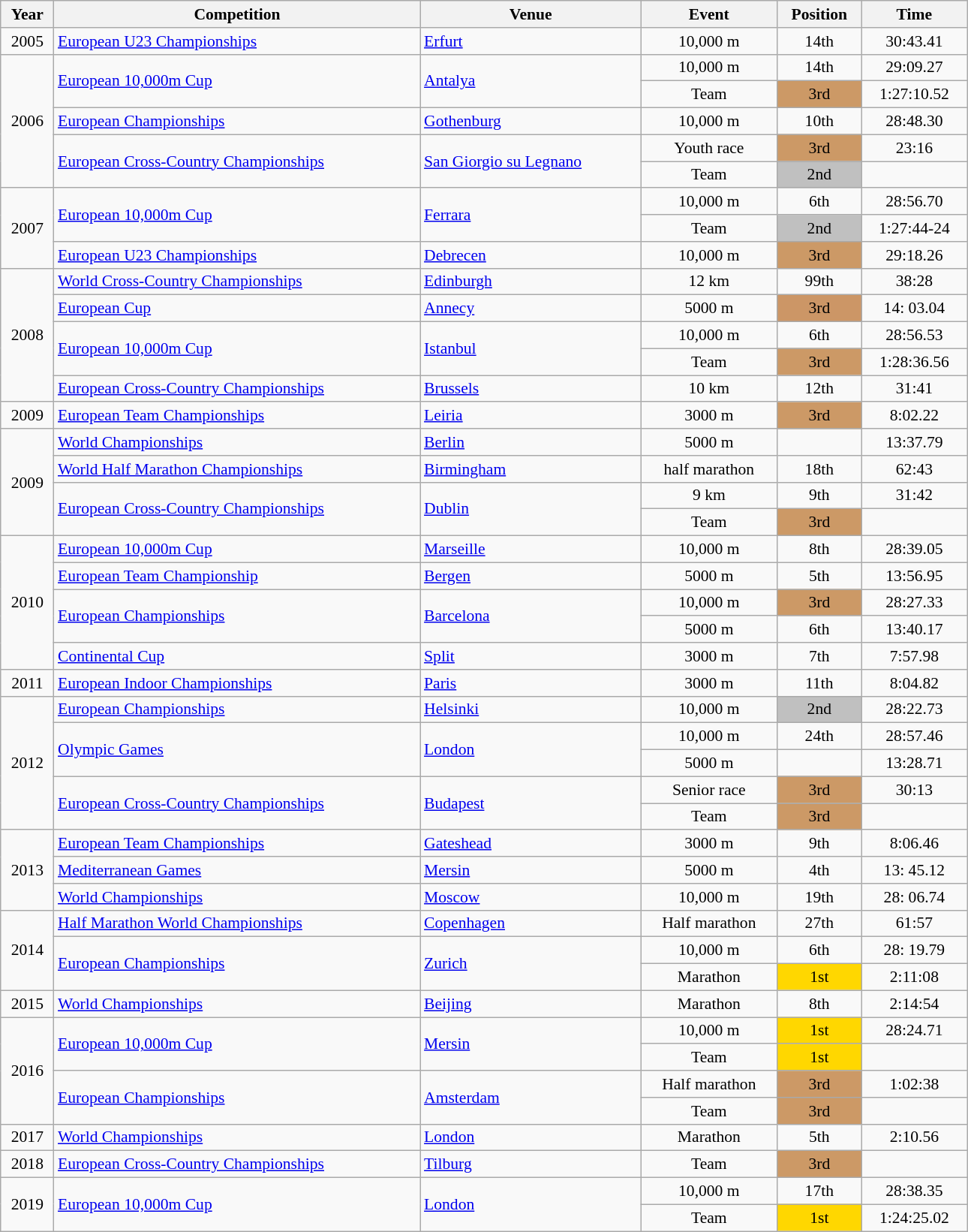<table class="wikitable sortable" width=68% style="font-size:90%; text-align:center;">
<tr>
<th>Year</th>
<th>Competition</th>
<th>Venue</th>
<th>Event</th>
<th>Position</th>
<th>Time</th>
</tr>
<tr>
<td>2005</td>
<td align=left><a href='#'>European U23 Championships</a></td>
<td align=left> <a href='#'>Erfurt</a></td>
<td>10,000 m</td>
<td>14th</td>
<td>30:43.41</td>
</tr>
<tr>
<td rowspan=5>2006</td>
<td align=left rowspan=2><a href='#'>European 10,000m Cup</a></td>
<td align=left rowspan=2> <a href='#'>Antalya</a></td>
<td>10,000 m</td>
<td>14th</td>
<td>29:09.27</td>
</tr>
<tr>
<td>Team</td>
<td bgcolor=cc9966>3rd</td>
<td>1:27:10.52</td>
</tr>
<tr>
<td align=left><a href='#'>European Championships</a></td>
<td align=left> <a href='#'>Gothenburg</a></td>
<td>10,000 m</td>
<td>10th</td>
<td>28:48.30</td>
</tr>
<tr>
<td align=left rowspan=2><a href='#'>European Cross-Country Championships</a></td>
<td align=left rowspan=2> <a href='#'>San Giorgio su Legnano</a></td>
<td>Youth race</td>
<td bgcolor = "cc9966">3rd</td>
<td>23:16</td>
</tr>
<tr>
<td>Team</td>
<td bgcolor = "silver">2nd</td>
<td></td>
</tr>
<tr>
<td rowspan=3>2007</td>
<td align=left rowspan=2><a href='#'>European 10,000m Cup</a></td>
<td align=left rowspan=2> <a href='#'>Ferrara</a></td>
<td>10,000 m</td>
<td>6th</td>
<td>28:56.70</td>
</tr>
<tr>
<td>Team</td>
<td bgcolor=silver>2nd</td>
<td>1:27:44-24</td>
</tr>
<tr>
<td align=left><a href='#'>European U23 Championships</a></td>
<td align=left> <a href='#'>Debrecen</a></td>
<td>10,000 m</td>
<td bgcolor = "cc9966">3rd</td>
<td>29:18.26</td>
</tr>
<tr>
<td rowspan=5>2008</td>
<td align=left><a href='#'>World Cross-Country Championships</a></td>
<td align=left> <a href='#'>Edinburgh</a></td>
<td>12 km</td>
<td>99th</td>
<td>38:28</td>
</tr>
<tr>
<td align=left><a href='#'>European Cup</a></td>
<td align=left> <a href='#'>Annecy</a></td>
<td>5000 m</td>
<td bgcolor = "cc9666">3rd</td>
<td>14: 03.04</td>
</tr>
<tr>
<td align=left rowspan=2><a href='#'>European 10,000m Cup</a></td>
<td align=left rowspan=2> <a href='#'>Istanbul</a></td>
<td>10,000 m</td>
<td>6th</td>
<td>28:56.53</td>
</tr>
<tr>
<td>Team</td>
<td bgcolor=cc9966>3rd</td>
<td>1:28:36.56</td>
</tr>
<tr>
<td align=left><a href='#'>European Cross-Country Championships</a></td>
<td align=left> <a href='#'>Brussels</a></td>
<td>10 km</td>
<td>12th</td>
<td>31:41</td>
</tr>
<tr>
<td>2009</td>
<td align=left><a href='#'>European Team Championships</a></td>
<td align=left> <a href='#'>Leiria</a></td>
<td>3000 m</td>
<td bgcolor = "cc9966">3rd</td>
<td>8:02.22</td>
</tr>
<tr>
<td rowspan=4>2009</td>
<td align=left><a href='#'>World Championships</a></td>
<td align=left> <a href='#'>Berlin</a></td>
<td>5000 m</td>
<td></td>
<td>13:37.79</td>
</tr>
<tr>
<td align=left><a href='#'>World Half Marathon Championships</a></td>
<td align=left> <a href='#'>Birmingham</a></td>
<td>half marathon</td>
<td>18th</td>
<td>62:43</td>
</tr>
<tr>
<td align=left rowspan=2><a href='#'>European Cross-Country Championships</a></td>
<td align=left rowspan=2> <a href='#'>Dublin</a></td>
<td>9 km</td>
<td>9th</td>
<td>31:42</td>
</tr>
<tr>
<td>Team</td>
<td bgcolor = "CC9966">3rd</td>
<td></td>
</tr>
<tr>
<td rowspan=5>2010</td>
<td align=left><a href='#'>European 10,000m Cup</a></td>
<td align=left> <a href='#'>Marseille</a></td>
<td>10,000 m</td>
<td>8th</td>
<td>28:39.05</td>
</tr>
<tr>
<td align=left><a href='#'>European Team Championship</a></td>
<td align=left> <a href='#'>Bergen</a></td>
<td>5000 m</td>
<td>5th</td>
<td>13:56.95</td>
</tr>
<tr>
<td align=left rowspan=2><a href='#'>European Championships</a></td>
<td align=left rowspan=2> <a href='#'>Barcelona</a></td>
<td>10,000 m</td>
<td bgcolor = "cc9966">3rd</td>
<td>28:27.33</td>
</tr>
<tr>
<td>5000 m</td>
<td>6th</td>
<td>13:40.17</td>
</tr>
<tr>
<td align=left><a href='#'>Continental Cup</a></td>
<td align=left> <a href='#'>Split</a></td>
<td>3000 m</td>
<td>7th</td>
<td>7:57.98</td>
</tr>
<tr>
<td>2011</td>
<td align=left><a href='#'>European Indoor Championships</a></td>
<td align=left> <a href='#'>Paris</a></td>
<td>3000 m</td>
<td>11th</td>
<td>8:04.82</td>
</tr>
<tr>
<td rowspan=5>2012</td>
<td align=left><a href='#'>European Championships</a></td>
<td align=left> <a href='#'>Helsinki</a></td>
<td>10,000 m</td>
<td bgcolor = silver>2nd</td>
<td>28:22.73</td>
</tr>
<tr>
<td align=left rowspan=2><a href='#'>Olympic Games</a></td>
<td align=left rowspan=2> <a href='#'>London</a></td>
<td>10,000 m</td>
<td>24th</td>
<td>28:57.46</td>
</tr>
<tr>
<td>5000 m</td>
<td></td>
<td>13:28.71</td>
</tr>
<tr>
<td align=left rowspan=2><a href='#'>European Cross-Country Championships</a></td>
<td align=left rowspan=2> <a href='#'>Budapest</a></td>
<td>Senior race</td>
<td bgcolor = "cc9966">3rd</td>
<td>30:13</td>
</tr>
<tr>
<td>Team</td>
<td bgcolor = "CC9966">3rd</td>
<td></td>
</tr>
<tr>
<td rowspan=3>2013</td>
<td align=left><a href='#'>European Team Championships</a></td>
<td align=left> <a href='#'>Gateshead</a></td>
<td>3000 m</td>
<td>9th</td>
<td>8:06.46</td>
</tr>
<tr>
<td align=left><a href='#'>Mediterranean Games</a></td>
<td align=left> <a href='#'>Mersin</a></td>
<td>5000 m</td>
<td>4th</td>
<td>13: 45.12</td>
</tr>
<tr>
<td align=left><a href='#'>World Championships</a></td>
<td align=left> <a href='#'>Moscow</a></td>
<td>10,000 m</td>
<td>19th</td>
<td>28: 06.74</td>
</tr>
<tr>
<td rowspan=3>2014</td>
<td align=left><a href='#'>Half Marathon World Championships</a></td>
<td align=left> <a href='#'>Copenhagen</a></td>
<td>Half marathon</td>
<td>27th</td>
<td>61:57</td>
</tr>
<tr>
<td align=left rowspan=2><a href='#'>European Championships</a></td>
<td align=left rowspan=2> <a href='#'>Zurich</a></td>
<td>10,000 m</td>
<td>6th</td>
<td>28: 19.79</td>
</tr>
<tr>
<td>Marathon</td>
<td bgcolor = gold>1st</td>
<td>2:11:08</td>
</tr>
<tr>
<td>2015</td>
<td align=left><a href='#'>World Championships</a></td>
<td align=left> <a href='#'>Beijing</a></td>
<td>Marathon</td>
<td>8th</td>
<td>2:14:54</td>
</tr>
<tr>
<td rowspan=4>2016</td>
<td align=left rowspan=2><a href='#'>European 10,000m Cup</a></td>
<td align=left rowspan=2> <a href='#'>Mersin</a></td>
<td>10,000 m</td>
<td bgcolor = gold>1st</td>
<td>28:24.71</td>
</tr>
<tr>
<td>Team</td>
<td bgcolor = gold>1st</td>
<td></td>
</tr>
<tr>
<td align=left rowspan=2><a href='#'>European Championships</a></td>
<td align=left rowspan=2> <a href='#'>Amsterdam</a></td>
<td>Half marathon</td>
<td bgcolor=cc9966>3rd</td>
<td>1:02:38</td>
</tr>
<tr>
<td>Team</td>
<td bgcolor=cc9966>3rd</td>
<td align = center></td>
</tr>
<tr>
<td>2017</td>
<td align=left><a href='#'>World Championships</a></td>
<td align=left> <a href='#'>London</a></td>
<td>Marathon</td>
<td>5th</td>
<td>2:10.56</td>
</tr>
<tr>
<td>2018</td>
<td align=left><a href='#'>European Cross-Country Championships</a></td>
<td align=left> <a href='#'>Tilburg</a></td>
<td>Team</td>
<td bgcolor=cc9966>3rd</td>
<td align = center></td>
</tr>
<tr>
<td rowspan=2>2019</td>
<td align=left rowspan=2><a href='#'>European 10,000m Cup</a></td>
<td align=left rowspan=2> <a href='#'>London</a></td>
<td>10,000 m</td>
<td>17th</td>
<td>28:38.35 </td>
</tr>
<tr>
<td>Team</td>
<td bgcolor = gold>1st</td>
<td>1:24:25.02</td>
</tr>
</table>
